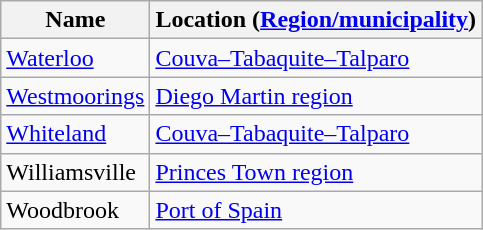<table class="wikitable">
<tr>
<th>Name</th>
<th>Location (<a href='#'>Region/municipality</a>)</th>
</tr>
<tr>
<td><a href='#'>Waterloo</a></td>
<td><a href='#'>Couva–Tabaquite–Talparo</a></td>
</tr>
<tr>
<td><a href='#'>Westmoorings</a></td>
<td><a href='#'>Diego Martin region</a></td>
</tr>
<tr>
<td><a href='#'>Whiteland</a></td>
<td><a href='#'>Couva–Tabaquite–Talparo</a></td>
</tr>
<tr>
<td>Williamsville</td>
<td><a href='#'>Princes Town region</a></td>
</tr>
<tr>
<td>Woodbrook</td>
<td><a href='#'>Port of Spain</a></td>
</tr>
</table>
